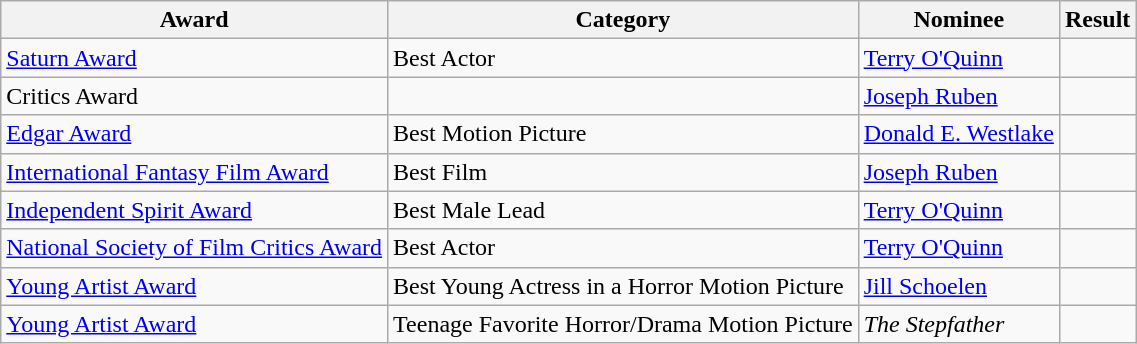<table class="wikitable">
<tr>
<th>Award</th>
<th>Category</th>
<th>Nominee</th>
<th>Result</th>
</tr>
<tr>
<td><a href='#'>Saturn Award</a></td>
<td>Best Actor</td>
<td><a href='#'>Terry O'Quinn</a></td>
<td></td>
</tr>
<tr>
<td>Critics Award</td>
<td></td>
<td><a href='#'>Joseph Ruben</a></td>
<td></td>
</tr>
<tr>
<td><a href='#'>Edgar Award</a></td>
<td>Best Motion Picture</td>
<td><a href='#'>Donald E. Westlake</a></td>
<td></td>
</tr>
<tr>
<td><a href='#'>International Fantasy Film Award</a></td>
<td>Best Film</td>
<td><a href='#'>Joseph Ruben</a></td>
<td></td>
</tr>
<tr>
<td><a href='#'>Independent Spirit Award</a></td>
<td>Best Male Lead</td>
<td><a href='#'>Terry O'Quinn</a></td>
<td></td>
</tr>
<tr>
<td><a href='#'>National Society of Film Critics Award</a></td>
<td>Best Actor</td>
<td><a href='#'>Terry O'Quinn</a></td>
<td></td>
</tr>
<tr>
<td><a href='#'>Young Artist Award</a></td>
<td>Best Young Actress in a Horror Motion Picture</td>
<td><a href='#'>Jill Schoelen</a></td>
<td></td>
</tr>
<tr>
<td><a href='#'>Young Artist Award</a></td>
<td>Teenage Favorite Horror/Drama Motion Picture</td>
<td><em>The Stepfather</em></td>
<td></td>
</tr>
</table>
